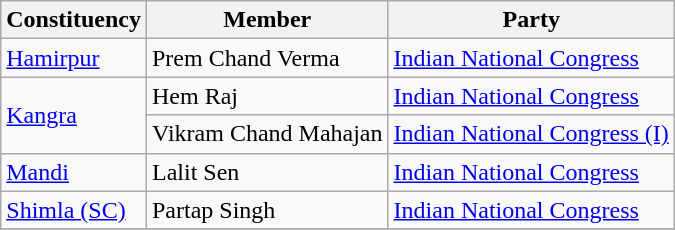<table class="wikitable sortable">
<tr>
<th>Constituency</th>
<th>Member</th>
<th>Party</th>
</tr>
<tr>
<td><a href='#'>Hamirpur</a></td>
<td>Prem Chand Verma</td>
<td><a href='#'>Indian National Congress</a></td>
</tr>
<tr>
<td rowspan=2><a href='#'>Kangra</a></td>
<td>Hem Raj</td>
<td><a href='#'>Indian National Congress</a></td>
</tr>
<tr>
<td>Vikram Chand Mahajan</td>
<td><a href='#'>Indian National Congress (I)</a></td>
</tr>
<tr>
<td><a href='#'>Mandi</a></td>
<td>Lalit Sen</td>
<td><a href='#'>Indian National Congress</a></td>
</tr>
<tr>
<td><a href='#'>Shimla (SC)</a></td>
<td>Partap Singh</td>
<td><a href='#'>Indian National Congress</a></td>
</tr>
<tr>
</tr>
</table>
